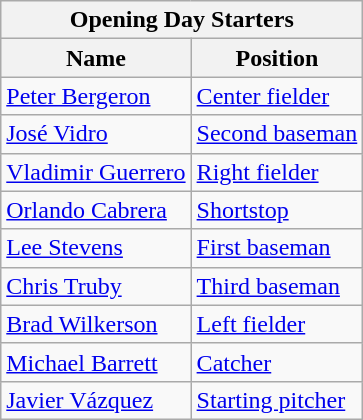<table class="wikitable" style="text-align:left">
<tr>
<th colspan="2">Opening Day Starters</th>
</tr>
<tr>
<th>Name</th>
<th>Position</th>
</tr>
<tr>
<td><a href='#'>Peter Bergeron</a></td>
<td><a href='#'>Center fielder</a></td>
</tr>
<tr>
<td><a href='#'>José Vidro</a></td>
<td><a href='#'>Second baseman</a></td>
</tr>
<tr>
<td><a href='#'>Vladimir Guerrero</a></td>
<td><a href='#'>Right fielder</a></td>
</tr>
<tr>
<td><a href='#'>Orlando Cabrera</a></td>
<td><a href='#'>Shortstop</a></td>
</tr>
<tr>
<td><a href='#'>Lee Stevens</a></td>
<td><a href='#'>First baseman</a></td>
</tr>
<tr>
<td><a href='#'>Chris Truby</a></td>
<td><a href='#'>Third baseman</a></td>
</tr>
<tr>
<td><a href='#'>Brad Wilkerson</a></td>
<td><a href='#'>Left fielder</a></td>
</tr>
<tr>
<td><a href='#'>Michael Barrett</a></td>
<td><a href='#'>Catcher</a></td>
</tr>
<tr>
<td><a href='#'>Javier Vázquez</a></td>
<td><a href='#'>Starting pitcher</a></td>
</tr>
</table>
